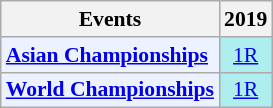<table class="wikitable" style="font-size: 90%; text-align:center">
<tr>
<th>Events</th>
<th>2019</th>
</tr>
<tr>
<td bgcolor="#ECF2FF"; align="left"><strong><a href='#'>Asian Championships</a></strong></td>
<td bgcolor=AFEEEE><a href='#'>1R</a></td>
</tr>
<tr>
<td bgcolor="#ECF2FF"; align="left"><strong><a href='#'>World Championships</a></strong></td>
<td bgcolor=AFEEEE><a href='#'>1R</a></td>
</tr>
</table>
